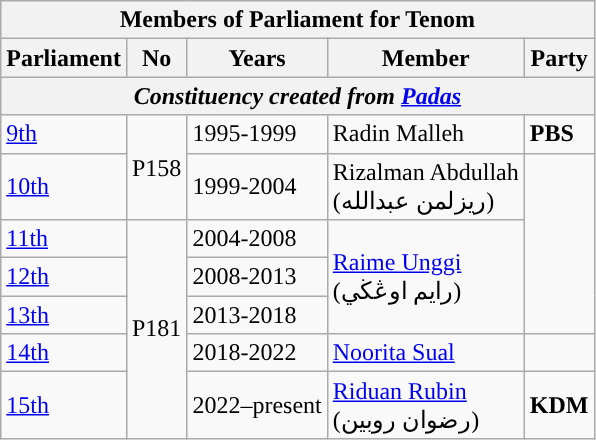<table class=wikitable>
<tr>
<th colspan="5">Members of Parliament for Tenom</th>
</tr>
<tr>
<th>Parliament</th>
<th>No</th>
<th>Years</th>
<th>Member</th>
<th>Party</th>
</tr>
<tr>
<th colspan="5" align="center"><em>Constituency created from <a href='#'>Padas</a></em></th>
</tr>
<tr>
<td><a href='#'>9th</a></td>
<td rowspan="2">P158</td>
<td>1995-1999</td>
<td>Radin Malleh</td>
<td><strong>PBS</strong></td>
</tr>
<tr>
<td><a href='#'>10th</a></td>
<td>1999-2004</td>
<td>Rizalman Abdullah  <br>(ريزلمن عبدالله)</td>
<td rowspan=4></td>
</tr>
<tr>
<td><a href='#'>11th</a></td>
<td rowspan="6">P181</td>
<td>2004-2008</td>
<td rowspan=3><a href='#'>Raime Unggi</a>  <br>(رايم اوڠڬي)</td>
</tr>
<tr>
<td><a href='#'>12th</a></td>
<td>2008-2013</td>
</tr>
<tr>
<td><a href='#'>13th</a></td>
<td>2013-2018</td>
</tr>
<tr>
<td><a href='#'>14th</a></td>
<td>2018-2022</td>
<td><a href='#'>Noorita Sual</a></td>
<td></td>
</tr>
<tr>
<td><a href='#'>15th</a></td>
<td>2022–present</td>
<td rowspan="2"><a href='#'>Riduan Rubin</a>  <br>(رضوان روبين)</td>
<td><strong>KDM</strong></td>
</tr>
</table>
